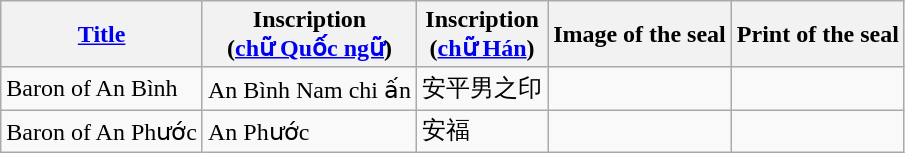<table class="wikitable">
<tr>
<th><a href='#'>Title</a></th>
<th>Inscription<br>(<a href='#'>chữ Quốc ngữ</a>)</th>
<th>Inscription<br>(<a href='#'>chữ Hán</a>)</th>
<th>Image of the seal</th>
<th>Print of the seal</th>
</tr>
<tr>
<td>Baron of An Bình</td>
<td>An Bình Nam chi ấn</td>
<td>安平男之印</td>
<td></td>
<td></td>
</tr>
<tr>
<td>Baron of An Phước</td>
<td>An Phước</td>
<td>安福</td>
<td></td>
<td></td>
</tr>
</table>
